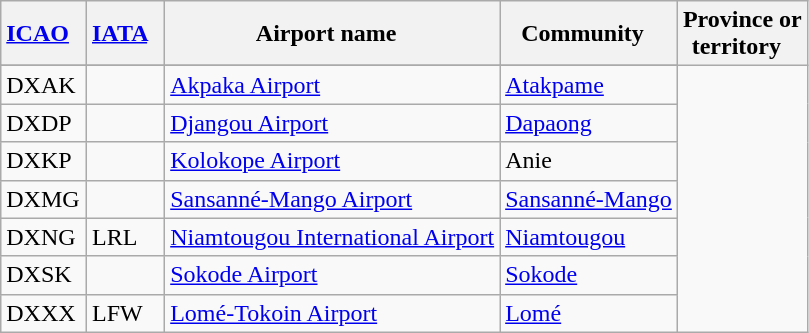<table class="wikitable" style="width:auto;">
<tr>
<th width="*"><a href='#'>ICAO</a>  </th>
<th width="*"><a href='#'>IATA</a>  </th>
<th width="*">Airport name  </th>
<th width="*">Community  </th>
<th width="*">Province or<br>territory  </th>
</tr>
<tr>
</tr>
<tr>
<td>DXAK</td>
<td></td>
<td><a href='#'>Akpaka Airport</a></td>
<td><a href='#'>Atakpame</a></td>
</tr>
<tr>
<td>DXDP</td>
<td></td>
<td><a href='#'>Djangou Airport</a></td>
<td><a href='#'>Dapaong</a></td>
</tr>
<tr>
<td>DXKP</td>
<td></td>
<td><a href='#'>Kolokope Airport</a></td>
<td>Anie</td>
</tr>
<tr>
<td>DXMG</td>
<td></td>
<td><a href='#'>Sansanné-Mango Airport</a></td>
<td><a href='#'>Sansanné-Mango</a></td>
</tr>
<tr>
<td>DXNG</td>
<td>LRL</td>
<td><a href='#'>Niamtougou International Airport</a></td>
<td><a href='#'>Niamtougou</a></td>
</tr>
<tr>
<td>DXSK</td>
<td></td>
<td><a href='#'>Sokode Airport</a></td>
<td><a href='#'>Sokode</a></td>
</tr>
<tr>
<td>DXXX</td>
<td>LFW</td>
<td><a href='#'>Lomé-Tokoin Airport</a></td>
<td><a href='#'>Lomé</a></td>
</tr>
</table>
